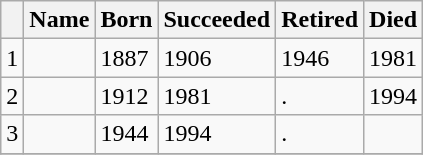<table class=wikitable>
<tr>
<th></th>
<th>Name</th>
<th>Born</th>
<th>Succeeded</th>
<th>Retired</th>
<th>Died</th>
</tr>
<tr>
<td>1</td>
<td></td>
<td>1887</td>
<td>1906</td>
<td>1946</td>
<td>1981</td>
</tr>
<tr>
<td>2</td>
<td></td>
<td>1912</td>
<td>1981</td>
<td>.</td>
<td>1994</td>
</tr>
<tr>
<td>3</td>
<td></td>
<td>1944</td>
<td>1994</td>
<td>.</td>
<td></td>
</tr>
<tr>
</tr>
</table>
